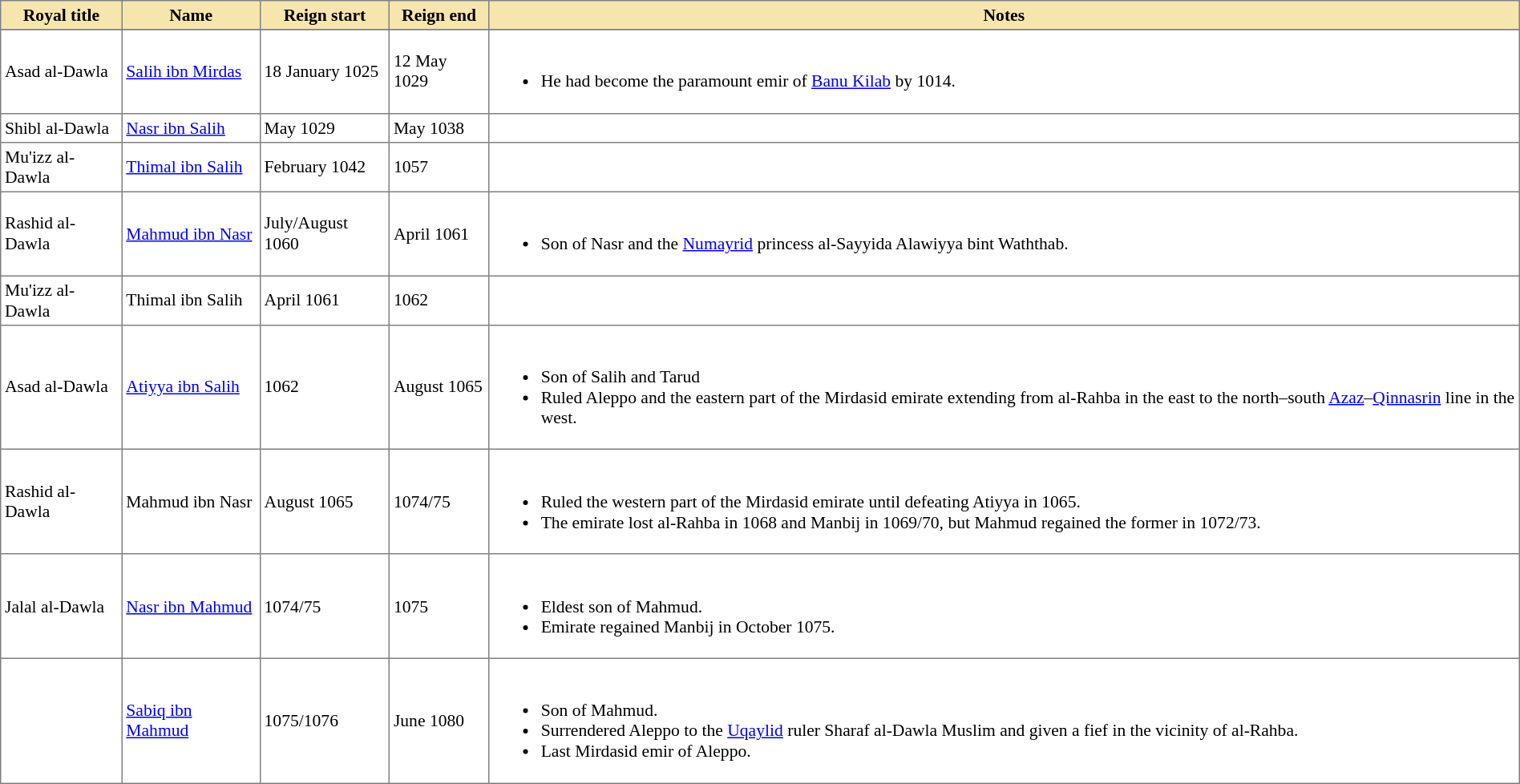<table class="nowraplinks" cellspacing="0" cellpadding="3" rules="all" style="background:##f6e6ae; border-style: solid; border-width: 1px; font-size:90%; empty-cells:show; border-collapse:collapse">
<tr style="background:#f6e6ae;">
<th>Royal title</th>
<th>Name</th>
<th>Reign start</th>
<th>Reign end</th>
<th>Notes</th>
</tr>
<tr>
</tr>
<tr bgcolor="#ffffff">
<td>Asad al-Dawla</td>
<td><a href='#'>Salih ibn Mirdas</a></td>
<td>18 January 1025</td>
<td>12 May 1029</td>
<td><br><ul><li>He had become the paramount emir of <a href='#'>Banu Kilab</a> by 1014.</li></ul></td>
</tr>
<tr bgcolor="#ffffff">
<td>Shibl al-Dawla</td>
<td><a href='#'>Nasr ibn Salih</a></td>
<td>May 1029</td>
<td>May 1038</td>
<td></td>
</tr>
<tr bgcolor="#ffffff">
<td>Mu'izz al-Dawla</td>
<td><a href='#'>Thimal ibn Salih</a></td>
<td>February 1042</td>
<td>1057</td>
<td></td>
</tr>
<tr bgcolor="#ffffff">
<td>Rashid al-Dawla</td>
<td><a href='#'>Mahmud ibn Nasr</a></td>
<td>July/August 1060</td>
<td>April 1061</td>
<td><br><ul><li>Son of Nasr and the <a href='#'>Numayrid</a> princess al-Sayyida Alawiyya bint Waththab.</li></ul></td>
</tr>
<tr bgcolor="#ffffff">
<td>Mu'izz al-Dawla</td>
<td>Thimal ibn Salih</td>
<td>April 1061</td>
<td>1062</td>
<td></td>
</tr>
<tr bgcolor="#ffffff">
<td>Asad al-Dawla</td>
<td><a href='#'>Atiyya ibn Salih</a></td>
<td>1062</td>
<td>August 1065</td>
<td><br><ul><li>Son of Salih and Tarud</li><li>Ruled Aleppo and the eastern part of the Mirdasid emirate extending from al-Rahba in the east to the north–south <a href='#'>Azaz</a>–<a href='#'>Qinnasrin</a> line in the west.</li></ul></td>
</tr>
<tr bgcolor="#ffffff">
<td>Rashid al-Dawla</td>
<td>Mahmud ibn Nasr</td>
<td>August 1065</td>
<td>1074/75</td>
<td><br><ul><li>Ruled the western part of the Mirdasid emirate until defeating Atiyya in 1065.</li><li>The emirate lost al-Rahba in 1068 and Manbij in 1069/70, but Mahmud regained the former in 1072/73.</li></ul></td>
</tr>
<tr bgcolor="#ffffff">
<td>Jalal al-Dawla</td>
<td><a href='#'>Nasr ibn Mahmud</a></td>
<td>1074/75</td>
<td>1075</td>
<td><br><ul><li>Eldest son of Mahmud.</li><li>Emirate regained Manbij in October 1075.</li></ul></td>
</tr>
<tr bgcolor="#ffffff">
<td></td>
<td><a href='#'>Sabiq ibn Mahmud</a></td>
<td>1075/1076</td>
<td>June 1080</td>
<td><br><ul><li>Son of Mahmud.</li><li>Surrendered Aleppo to the <a href='#'>Uqaylid</a> ruler Sharaf al-Dawla Muslim and given a fief in the vicinity of al-Rahba.</li><li>Last Mirdasid emir of Aleppo.</li></ul></td>
</tr>
</table>
